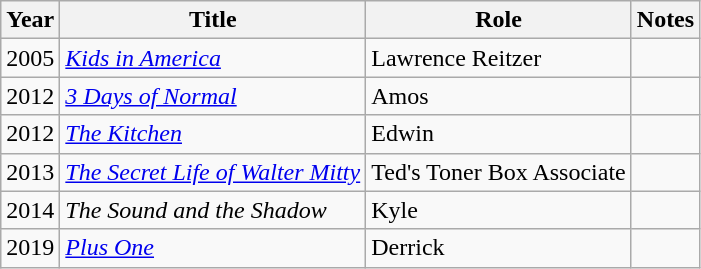<table class="wikitable">
<tr>
<th>Year</th>
<th>Title</th>
<th>Role</th>
<th>Notes</th>
</tr>
<tr>
<td>2005</td>
<td><a href='#'><em>Kids in America</em></a></td>
<td>Lawrence Reitzer</td>
<td></td>
</tr>
<tr>
<td>2012</td>
<td><em><a href='#'>3 Days of Normal</a></em></td>
<td>Amos</td>
<td></td>
</tr>
<tr>
<td>2012</td>
<td><a href='#'><em>The Kitchen</em></a></td>
<td>Edwin</td>
<td></td>
</tr>
<tr>
<td>2013</td>
<td><a href='#'><em>The Secret Life of Walter Mitty</em></a></td>
<td>Ted's Toner Box Associate</td>
<td></td>
</tr>
<tr>
<td>2014</td>
<td><em>The Sound and the Shadow</em></td>
<td>Kyle</td>
<td></td>
</tr>
<tr>
<td>2019</td>
<td><a href='#'><em>Plus One</em></a></td>
<td>Derrick</td>
<td></td>
</tr>
</table>
